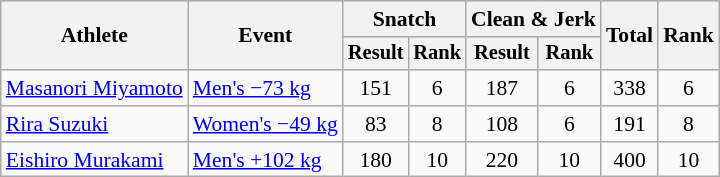<table class="wikitable" style="font-size:90%">
<tr>
<th rowspan="2">Athlete</th>
<th rowspan="2">Event</th>
<th colspan="2">Snatch</th>
<th colspan="2">Clean & Jerk</th>
<th rowspan="2">Total</th>
<th rowspan="2">Rank</th>
</tr>
<tr style="font-size:95%">
<th>Result</th>
<th>Rank</th>
<th>Result</th>
<th>Rank</th>
</tr>
<tr align=center>
<td align=left><a href='#'>Masanori Miyamoto</a></td>
<td align=left><a href='#'>Men's −73 kg</a></td>
<td>151</td>
<td>6</td>
<td>187</td>
<td>6</td>
<td>338</td>
<td>6</td>
</tr>
<tr align=center>
<td align=left><a href='#'>Rira Suzuki</a></td>
<td align=left><a href='#'>Women's −49 kg</a></td>
<td>83</td>
<td>8</td>
<td>108</td>
<td>6</td>
<td>191</td>
<td>8</td>
</tr>
<tr align=center>
<td align=left><a href='#'>Eishiro Murakami</a></td>
<td align=left><a href='#'>Men's +102 kg</a></td>
<td>180</td>
<td>10</td>
<td>220</td>
<td>10</td>
<td>400</td>
<td>10</td>
</tr>
</table>
